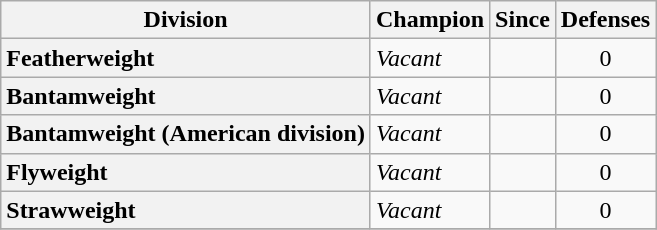<table class="wikitable">
<tr>
<th>Division</th>
<th>Champion</th>
<th>Since</th>
<th>Defenses</th>
</tr>
<tr>
<th style="text-align:left;">Featherweight</th>
<td><em>Vacant</em></td>
<td style="text-align:center;"></td>
<td style="text-align:center;">0</td>
</tr>
<tr>
<th style="text-align:left;">Bantamweight</th>
<td><em>Vacant</em></td>
<td style="text-align:center;"></td>
<td style="text-align:center;">0</td>
</tr>
<tr>
<th style="text-align:left;">Bantamweight (American division)</th>
<td><em>Vacant</em></td>
<td style="text-align:center;"></td>
<td style="text-align:center;">0</td>
</tr>
<tr>
<th style="text-align:left;">Flyweight</th>
<td><em>Vacant</em></td>
<td style="text-align:center;"></td>
<td style="text-align:center;">0</td>
</tr>
<tr>
<th style="text-align:left;">Strawweight</th>
<td><em>Vacant</em></td>
<td style="text-align:center;"></td>
<td style="text-align:center;">0</td>
</tr>
<tr>
</tr>
</table>
